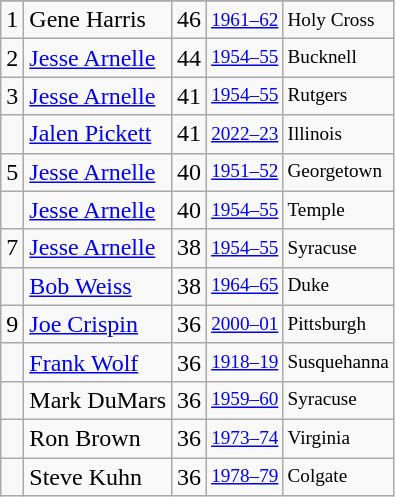<table class="wikitable">
<tr>
</tr>
<tr>
<td>1</td>
<td>Gene Harris</td>
<td>46</td>
<td style="font-size:80%;"><a href='#'>1961–62</a></td>
<td style="font-size:80%;">Holy Cross</td>
</tr>
<tr>
<td>2</td>
<td><a href='#'>Jesse Arnelle</a></td>
<td>44</td>
<td style="font-size:80%;"><a href='#'>1954–55</a></td>
<td style="font-size:80%;">Bucknell</td>
</tr>
<tr>
<td>3</td>
<td><a href='#'>Jesse Arnelle</a></td>
<td>41</td>
<td style="font-size:80%;"><a href='#'>1954–55</a></td>
<td style="font-size:80%;">Rutgers</td>
</tr>
<tr>
<td></td>
<td><a href='#'>Jalen Pickett</a></td>
<td>41</td>
<td style="font-size:80%;"><a href='#'>2022–23</a></td>
<td style="font-size:80%;">Illinois</td>
</tr>
<tr>
<td>5</td>
<td><a href='#'>Jesse Arnelle</a></td>
<td>40</td>
<td style="font-size:80%;"><a href='#'>1951–52</a></td>
<td style="font-size:80%;">Georgetown</td>
</tr>
<tr>
<td></td>
<td><a href='#'>Jesse Arnelle</a></td>
<td>40</td>
<td style="font-size:80%;"><a href='#'>1954–55</a></td>
<td style="font-size:80%;">Temple</td>
</tr>
<tr>
<td>7</td>
<td><a href='#'>Jesse Arnelle</a></td>
<td>38</td>
<td style="font-size:80%;"><a href='#'>1954–55</a></td>
<td style="font-size:80%;">Syracuse</td>
</tr>
<tr>
<td></td>
<td><a href='#'>Bob Weiss</a></td>
<td>38</td>
<td style="font-size:80%;"><a href='#'>1964–65</a></td>
<td style="font-size:80%;">Duke</td>
</tr>
<tr>
<td>9</td>
<td><a href='#'>Joe Crispin</a></td>
<td>36</td>
<td style="font-size:80%;"><a href='#'>2000–01</a></td>
<td style="font-size:80%;">Pittsburgh</td>
</tr>
<tr>
<td></td>
<td><a href='#'>Frank Wolf</a></td>
<td>36</td>
<td style="font-size:80%;"><a href='#'>1918–19</a></td>
<td style="font-size:80%;">Susquehanna</td>
</tr>
<tr>
<td></td>
<td>Mark DuMars</td>
<td>36</td>
<td style="font-size:80%;"><a href='#'>1959–60</a></td>
<td style="font-size:80%;">Syracuse</td>
</tr>
<tr>
<td></td>
<td>Ron Brown</td>
<td>36</td>
<td style="font-size:80%;"><a href='#'>1973–74</a></td>
<td style="font-size:80%;">Virginia</td>
</tr>
<tr>
<td></td>
<td>Steve Kuhn</td>
<td>36</td>
<td style="font-size:80%;"><a href='#'>1978–79</a></td>
<td style="font-size:80%;">Colgate</td>
</tr>
</table>
